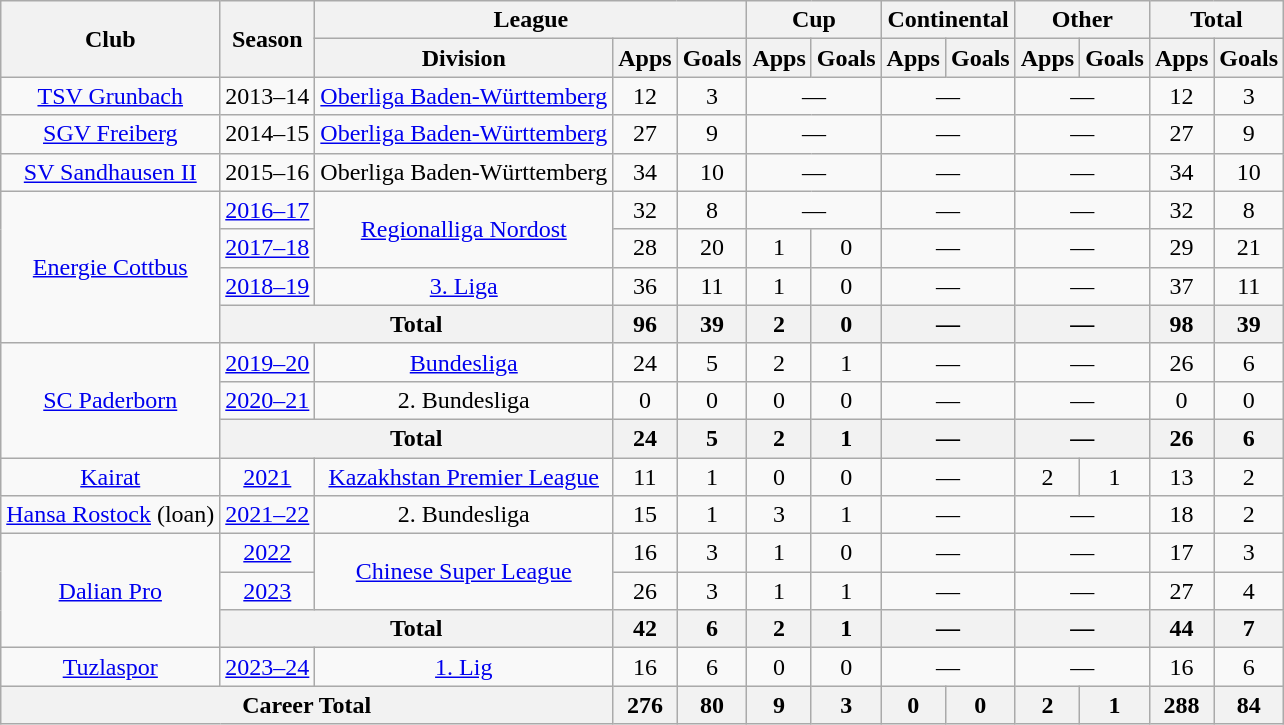<table class="wikitable" style="text-align: center;">
<tr>
<th rowspan="2">Club</th>
<th rowspan="2">Season</th>
<th colspan="3">League</th>
<th colspan="2">Cup</th>
<th colspan="2">Continental</th>
<th colspan="2">Other</th>
<th colspan="2">Total</th>
</tr>
<tr>
<th>Division</th>
<th>Apps</th>
<th>Goals</th>
<th>Apps</th>
<th>Goals</th>
<th>Apps</th>
<th>Goals</th>
<th>Apps</th>
<th>Goals</th>
<th>Apps</th>
<th>Goals</th>
</tr>
<tr>
<td><a href='#'>TSV Grunbach</a></td>
<td>2013–14</td>
<td><a href='#'>Oberliga Baden-Württemberg</a></td>
<td>12</td>
<td>3</td>
<td colspan="2">—</td>
<td colspan="2">—</td>
<td colspan="2">—</td>
<td>12</td>
<td>3</td>
</tr>
<tr>
<td><a href='#'>SGV Freiberg</a></td>
<td>2014–15</td>
<td><a href='#'>Oberliga Baden-Württemberg</a></td>
<td>27</td>
<td>9</td>
<td colspan="2">—</td>
<td colspan="2">—</td>
<td colspan="2">—</td>
<td>27</td>
<td>9</td>
</tr>
<tr>
<td><a href='#'>SV Sandhausen II</a></td>
<td>2015–16</td>
<td>Oberliga Baden-Württemberg</td>
<td>34</td>
<td>10</td>
<td colspan="2">—</td>
<td colspan="2">—</td>
<td colspan="2">—</td>
<td>34</td>
<td>10</td>
</tr>
<tr>
<td rowspan="4"><a href='#'>Energie Cottbus</a></td>
<td><a href='#'>2016–17</a></td>
<td rowspan="2"><a href='#'>Regionalliga Nordost</a></td>
<td>32</td>
<td>8</td>
<td colspan="2">—</td>
<td colspan="2">—</td>
<td colspan="2">—</td>
<td>32</td>
<td>8</td>
</tr>
<tr>
<td><a href='#'>2017–18</a></td>
<td>28</td>
<td>20</td>
<td>1</td>
<td>0</td>
<td colspan="2">—</td>
<td colspan="2">—</td>
<td>29</td>
<td>21</td>
</tr>
<tr>
<td><a href='#'>2018–19</a></td>
<td><a href='#'>3. Liga</a></td>
<td>36</td>
<td>11</td>
<td>1</td>
<td>0</td>
<td colspan="2">—</td>
<td colspan="2">—</td>
<td>37</td>
<td>11</td>
</tr>
<tr>
<th colspan="2">Total</th>
<th>96</th>
<th>39</th>
<th>2</th>
<th>0</th>
<th colspan="2">—</th>
<th colspan="2">—</th>
<th>98</th>
<th>39</th>
</tr>
<tr>
<td rowspan="3"><a href='#'>SC Paderborn</a></td>
<td><a href='#'>2019–20</a></td>
<td><a href='#'>Bundesliga</a></td>
<td>24</td>
<td>5</td>
<td>2</td>
<td>1</td>
<td colspan="2">—</td>
<td colspan="2">—</td>
<td>26</td>
<td>6</td>
</tr>
<tr>
<td><a href='#'>2020–21</a></td>
<td>2. Bundesliga</td>
<td>0</td>
<td>0</td>
<td>0</td>
<td>0</td>
<td colspan="2">—</td>
<td colspan="2">—</td>
<td>0</td>
<td>0</td>
</tr>
<tr>
<th colspan="2">Total</th>
<th>24</th>
<th>5</th>
<th>2</th>
<th>1</th>
<th colspan="2">—</th>
<th colspan="2">—</th>
<th>26</th>
<th>6</th>
</tr>
<tr>
<td><a href='#'>Kairat</a></td>
<td><a href='#'>2021</a></td>
<td><a href='#'>Kazakhstan Premier League</a></td>
<td>11</td>
<td>1</td>
<td>0</td>
<td>0</td>
<td colspan="2">—</td>
<td>2</td>
<td>1</td>
<td>13</td>
<td>2</td>
</tr>
<tr>
<td><a href='#'>Hansa Rostock</a> (loan)</td>
<td><a href='#'>2021–22</a></td>
<td>2. Bundesliga</td>
<td>15</td>
<td>1</td>
<td>3</td>
<td>1</td>
<td colspan="2">—</td>
<td colspan="2">—</td>
<td>18</td>
<td>2</td>
</tr>
<tr>
<td rowspan="3"><a href='#'>Dalian Pro</a></td>
<td><a href='#'>2022</a></td>
<td rowspan="2"><a href='#'>Chinese Super League</a></td>
<td>16</td>
<td>3</td>
<td>1</td>
<td>0</td>
<td colspan="2">—</td>
<td colspan="2">—</td>
<td>17</td>
<td>3</td>
</tr>
<tr>
<td><a href='#'>2023</a></td>
<td>26</td>
<td>3</td>
<td>1</td>
<td>1</td>
<td colspan="2">—</td>
<td colspan="2">—</td>
<td>27</td>
<td>4</td>
</tr>
<tr>
<th colspan="2">Total</th>
<th>42</th>
<th>6</th>
<th>2</th>
<th>1</th>
<th colspan="2">—</th>
<th colspan="2">—</th>
<th>44</th>
<th>7</th>
</tr>
<tr>
<td><a href='#'>Tuzlaspor</a></td>
<td><a href='#'>2023–24</a></td>
<td><a href='#'>1. Lig</a></td>
<td>16</td>
<td>6</td>
<td>0</td>
<td>0</td>
<td colspan="2">—</td>
<td colspan="2">—</td>
<td>16</td>
<td>6</td>
</tr>
<tr>
<th colspan="3">Career Total</th>
<th>276</th>
<th>80</th>
<th>9</th>
<th>3</th>
<th>0</th>
<th>0</th>
<th>2</th>
<th>1</th>
<th>288</th>
<th>84</th>
</tr>
</table>
